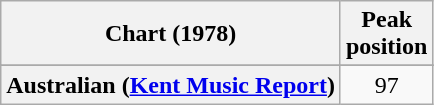<table class="wikitable sortable plainrowheaders" style="text-align:center">
<tr>
<th scope="col">Chart (1978)</th>
<th scope="col">Peak<br>position</th>
</tr>
<tr>
</tr>
<tr>
<th scope="row">Australian (<a href='#'>Kent Music Report</a>)</th>
<td>97</td>
</tr>
</table>
